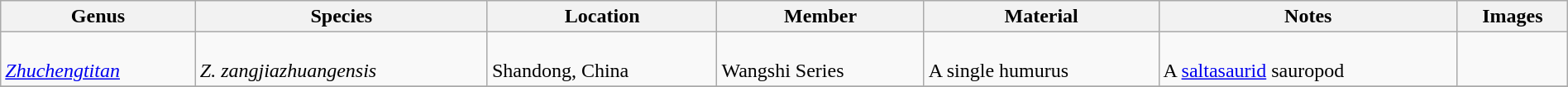<table class="wikitable" align="center" width="100%">
<tr>
<th>Genus</th>
<th>Species</th>
<th>Location</th>
<th>Member</th>
<th>Material</th>
<th>Notes</th>
<th>Images</th>
</tr>
<tr>
<td><br><em><a href='#'>Zhuchengtitan</a></em></td>
<td><br><em>Z. zangjiazhuangensis</em></td>
<td><br>Shandong, China</td>
<td><br>Wangshi Series</td>
<td><br>A single humurus</td>
<td><br>A <a href='#'>saltasaurid</a> sauropod</td>
<td></td>
</tr>
<tr>
</tr>
</table>
